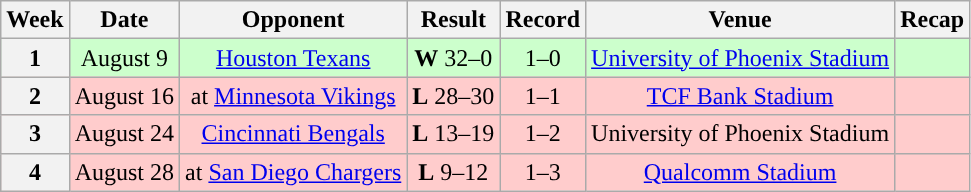<table class="wikitable" style="text-align:center">
<tr>
<th>Week</th>
<th>Date</th>
<th>Opponent</th>
<th>Result</th>
<th>Record</th>
<th>Venue</th>
<th>Recap</th>
</tr>
<tr style="background:#cfc; text-align:center;">
<th>1</th>
<td>August 9</td>
<td><a href='#'>Houston Texans</a></td>
<td><strong>W</strong> 32–0</td>
<td>1–0</td>
<td><a href='#'>University of Phoenix Stadium</a></td>
<td></td>
</tr>
<tr style="background:#fcc; text-align:center;">
<th>2</th>
<td>August 16</td>
<td>at <a href='#'>Minnesota Vikings</a></td>
<td><strong>L</strong> 28–30</td>
<td>1–1</td>
<td><a href='#'>TCF Bank Stadium</a></td>
<td></td>
</tr>
<tr style="background:#fcc; text-align:center;">
<th>3</th>
<td>August 24</td>
<td><a href='#'>Cincinnati Bengals</a></td>
<td><strong>L</strong> 13–19</td>
<td>1–2</td>
<td>University of Phoenix Stadium</td>
<td></td>
</tr>
<tr style="background:#fcc; text-align:center;">
<th>4</th>
<td>August 28</td>
<td>at <a href='#'>San Diego Chargers</a></td>
<td><strong>L</strong> 9–12</td>
<td>1–3</td>
<td><a href='#'>Qualcomm Stadium</a></td>
<td></td>
</tr>
</table>
